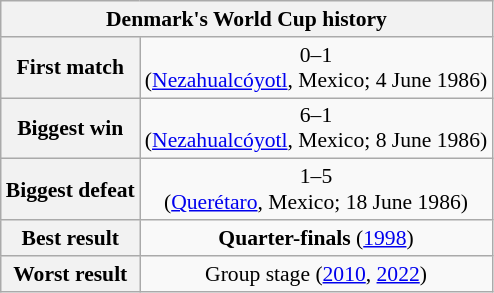<table class="wikitable collapsible collapsed" style="text-align: center;font-size:90%;">
<tr>
<th colspan=2>Denmark's World Cup history</th>
</tr>
<tr>
<th>First match</th>
<td> 0–1 <br>(<a href='#'>Nezahualcóyotl</a>, Mexico; 4 June 1986)</td>
</tr>
<tr>
<th>Biggest win</th>
<td> 6–1 <br>(<a href='#'>Nezahualcóyotl</a>, Mexico; 8 June 1986)</td>
</tr>
<tr>
<th>Biggest defeat</th>
<td> 1–5 <br>(<a href='#'>Querétaro</a>, Mexico; 18 June 1986)</td>
</tr>
<tr>
<th>Best result</th>
<td><strong>Quarter-finals</strong> (<a href='#'>1998</a>)</td>
</tr>
<tr>
<th>Worst result</th>
<td>Group stage (<a href='#'>2010</a>, <a href='#'>2022</a>)</td>
</tr>
</table>
